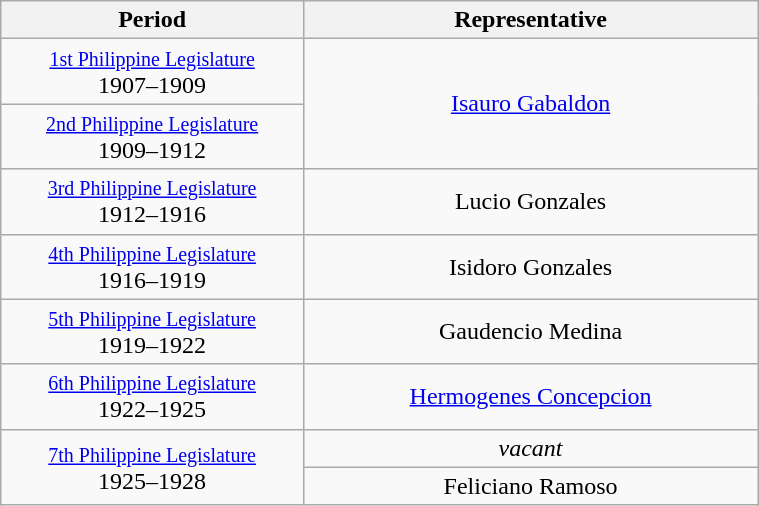<table class="wikitable" style="text-align:center; width:40%;">
<tr>
<th width="40%">Period</th>
<th>Representative</th>
</tr>
<tr>
<td><small><a href='#'>1st Philippine Legislature</a></small><br>1907–1909</td>
<td rowspan="2"><a href='#'>Isauro Gabaldon</a></td>
</tr>
<tr>
<td><small><a href='#'>2nd Philippine Legislature</a></small><br>1909–1912</td>
</tr>
<tr>
<td><small><a href='#'>3rd Philippine Legislature</a></small><br>1912–1916</td>
<td>Lucio Gonzales</td>
</tr>
<tr>
<td><small><a href='#'>4th Philippine Legislature</a></small><br>1916–1919</td>
<td>Isidoro Gonzales</td>
</tr>
<tr>
<td><small><a href='#'>5th Philippine Legislature</a></small><br>1919–1922</td>
<td>Gaudencio Medina</td>
</tr>
<tr>
<td><small><a href='#'>6th Philippine Legislature</a></small><br>1922–1925</td>
<td><a href='#'>Hermogenes Concepcion</a></td>
</tr>
<tr>
<td rowspan="2"><small><a href='#'>7th Philippine Legislature</a></small><br>1925–1928</td>
<td><em>vacant</em></td>
</tr>
<tr>
<td>Feliciano Ramoso</td>
</tr>
</table>
